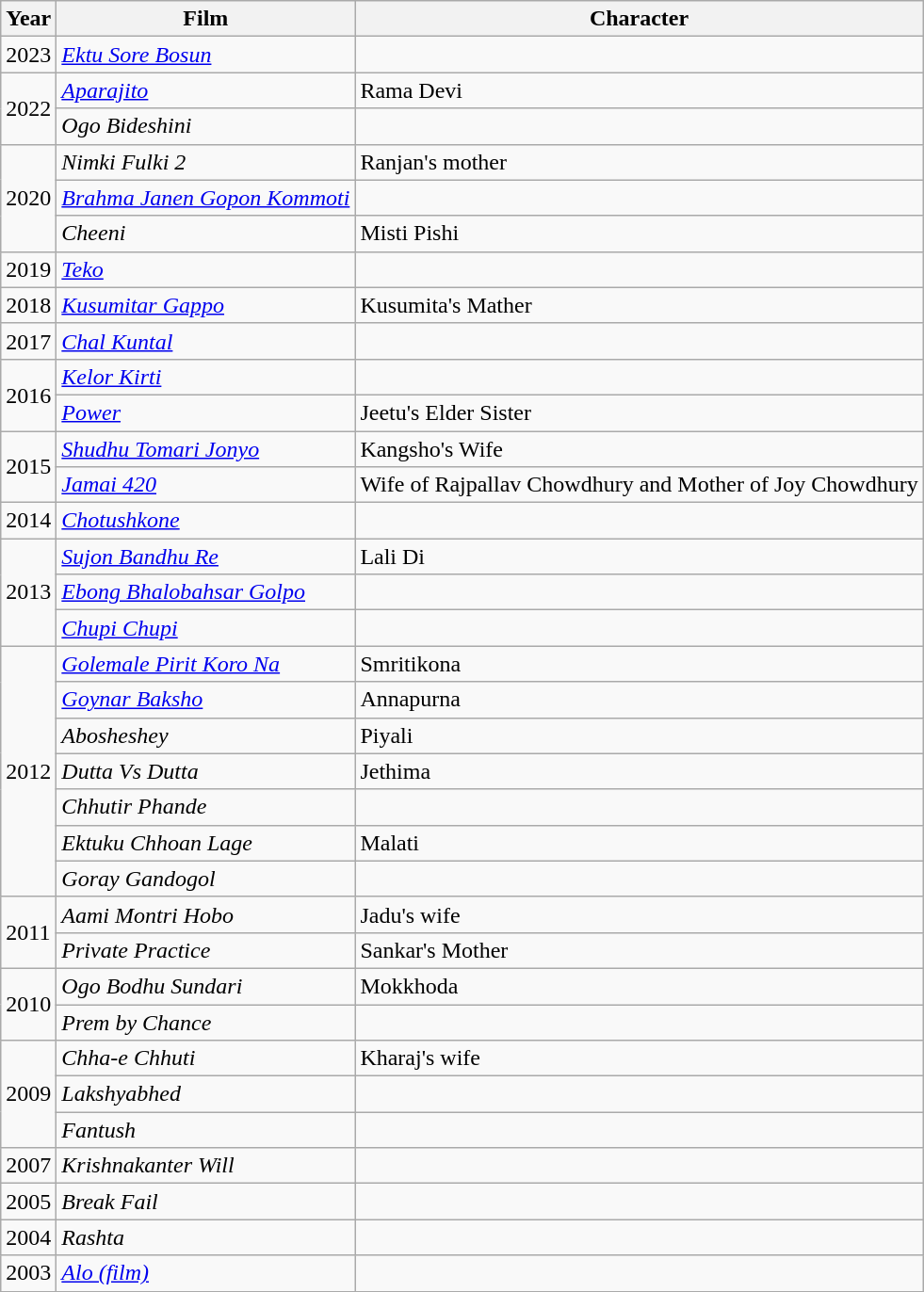<table class="wikitable sortable">
<tr>
<th>Year</th>
<th>Film</th>
<th>Character</th>
</tr>
<tr>
<td>2023</td>
<td><em><a href='#'>Ektu Sore Bosun</a></em></td>
<td></td>
</tr>
<tr>
<td rowspan="2">2022</td>
<td><em><a href='#'>Aparajito</a></em></td>
<td>Rama Devi</td>
</tr>
<tr>
<td><em>Ogo Bideshini</em></td>
<td></td>
</tr>
<tr>
<td rowspan="3">2020</td>
<td><em>Nimki Fulki 2</em></td>
<td>Ranjan's mother</td>
</tr>
<tr>
<td><em><a href='#'>Brahma Janen Gopon Kommoti</a></em></td>
<td></td>
</tr>
<tr>
<td><em>Cheeni</em></td>
<td>Misti Pishi</td>
</tr>
<tr>
<td>2019</td>
<td><em><a href='#'>Teko</a></em></td>
<td></td>
</tr>
<tr>
<td>2018</td>
<td><em><a href='#'>Kusumitar Gappo</a></em></td>
<td>Kusumita's Mather</td>
</tr>
<tr>
<td>2017</td>
<td><em><a href='#'>Chal Kuntal</a></em></td>
<td></td>
</tr>
<tr>
<td rowspan="2">2016</td>
<td><em><a href='#'>Kelor Kirti</a></em></td>
<td></td>
</tr>
<tr>
<td><em><a href='#'>Power</a></em></td>
<td>Jeetu's Elder Sister</td>
</tr>
<tr>
<td rowspan="2">2015</td>
<td><em><a href='#'>Shudhu Tomari Jonyo</a></em></td>
<td>Kangsho's Wife</td>
</tr>
<tr>
<td><em><a href='#'>Jamai 420</a></em></td>
<td>Wife of Rajpallav Chowdhury and Mother of Joy Chowdhury</td>
</tr>
<tr>
<td>2014</td>
<td><em><a href='#'>Chotushkone</a></em></td>
<td></td>
</tr>
<tr>
<td rowspan="3">2013</td>
<td><em><a href='#'>Sujon Bandhu Re</a></em></td>
<td>Lali Di</td>
</tr>
<tr>
<td><em><a href='#'>Ebong Bhalobahsar Golpo</a></em></td>
<td></td>
</tr>
<tr>
<td><em><a href='#'>Chupi Chupi</a></em></td>
<td></td>
</tr>
<tr>
<td rowspan="7">2012</td>
<td><em><a href='#'>Golemale Pirit Koro Na</a></em></td>
<td>Smritikona</td>
</tr>
<tr>
<td><em><a href='#'>Goynar Baksho</a></em></td>
<td>Annapurna</td>
</tr>
<tr>
<td><em>Abosheshey</em></td>
<td>Piyali</td>
</tr>
<tr>
<td><em>Dutta Vs Dutta</em></td>
<td>Jethima</td>
</tr>
<tr>
<td><em>Chhutir Phande</em></td>
<td></td>
</tr>
<tr>
<td><em>Ektuku Chhoan Lage</em></td>
<td>Malati</td>
</tr>
<tr>
<td><em>Goray Gandogol</em></td>
<td></td>
</tr>
<tr>
<td rowspan="2">2011</td>
<td><em>Aami Montri Hobo</em></td>
<td>Jadu's wife</td>
</tr>
<tr>
<td><em>Private Practice</em></td>
<td>Sankar's Mother</td>
</tr>
<tr>
<td rowspan="2">2010</td>
<td><em>Ogo Bodhu Sundari</em></td>
<td>Mokkhoda</td>
</tr>
<tr>
<td><em>Prem by Chance</em></td>
<td></td>
</tr>
<tr>
<td rowspan="3">2009</td>
<td><em>Chha-e Chhuti</em></td>
<td>Kharaj's wife</td>
</tr>
<tr>
<td><em>Lakshyabhed</em></td>
<td></td>
</tr>
<tr>
<td><em>Fantush</em></td>
<td></td>
</tr>
<tr>
<td>2007</td>
<td><em>Krishnakanter Will</em></td>
<td></td>
</tr>
<tr>
<td>2005</td>
<td><em>Break Fail</em></td>
<td></td>
</tr>
<tr>
<td>2004</td>
<td><em>Rashta</em></td>
<td></td>
</tr>
<tr>
<td>2003</td>
<td><em><a href='#'>Alo (film)</a></em></td>
<td></td>
</tr>
<tr>
</tr>
</table>
